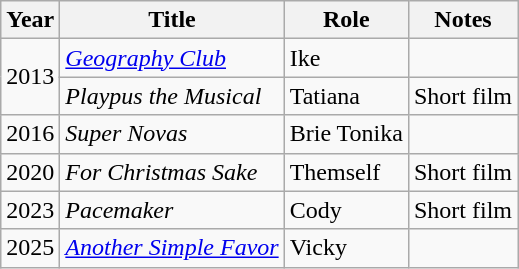<table class="wikitable sortable">
<tr>
<th>Year</th>
<th>Title</th>
<th>Role</th>
<th>Notes</th>
</tr>
<tr>
<td rowspan="2">2013</td>
<td><em><a href='#'>Geography Club</a></em></td>
<td>Ike</td>
<td></td>
</tr>
<tr>
<td><em>Playpus the Musical</em></td>
<td>Tatiana</td>
<td>Short film</td>
</tr>
<tr>
<td>2016</td>
<td><em>Super Novas</em></td>
<td>Brie Tonika</td>
<td></td>
</tr>
<tr>
<td>2020</td>
<td><em>For Christmas Sake</em></td>
<td>Themself</td>
<td>Short film</td>
</tr>
<tr>
<td>2023</td>
<td><em>Pacemaker</em></td>
<td>Cody</td>
<td>Short film</td>
</tr>
<tr>
<td>2025</td>
<td><em><a href='#'>Another Simple Favor</a></em></td>
<td>Vicky</td>
<td></td>
</tr>
</table>
